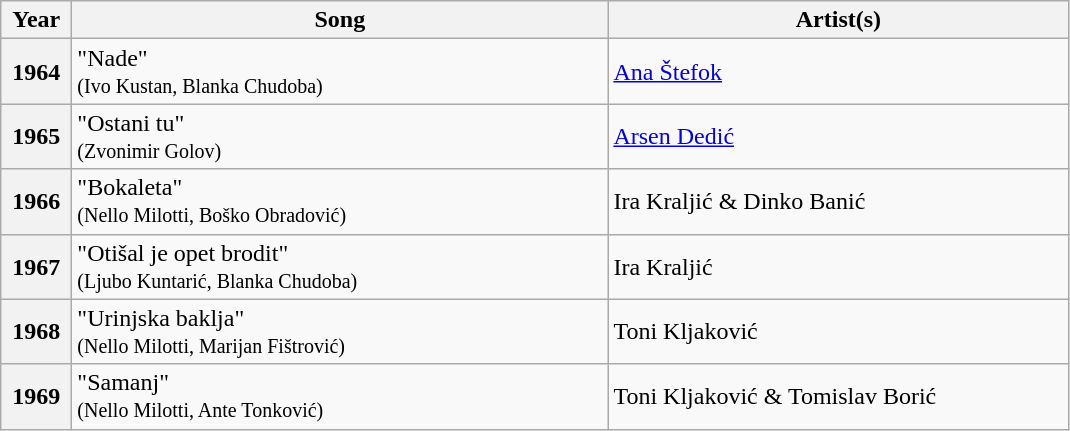<table class="wikitable plainrowheaders">
<tr>
<th style="width:40px;">Year</th>
<th style="width:350px;">Song</th>
<th style="width:300px;">Artist(s)</th>
</tr>
<tr>
<th scope="row">1964</th>
<td>"Nade"<br><small>(Ivo Kustan, Blanka Chudoba)</small></td>
<td><a href='#'>Ana Štefok</a></td>
</tr>
<tr>
<th scope="row">1965</th>
<td>"Ostani tu"<br><small>(Zvonimir Golov)</small></td>
<td><a href='#'>Arsen Dedić</a></td>
</tr>
<tr>
<th scope="row">1966</th>
<td>"Bokaleta" <br><small>(Nello Milotti, Boško Obradović)</small></td>
<td>Ira Kraljić & Dinko Banić</td>
</tr>
<tr>
<th scope="row">1967</th>
<td>"Otišal je opet brodit"<br><small>(Ljubo Kuntarić, Blanka Chudoba)</small></td>
<td>Ira Kraljić</td>
</tr>
<tr>
<th scope="row">1968</th>
<td>"Urinjska baklja"<br><small>(Nello Milotti, Marijan Fištrović)</small></td>
<td>Toni Kljaković</td>
</tr>
<tr>
<th scope="row">1969</th>
<td>"Samanj"<br><small>(Nello Milotti, Ante Tonković)</small></td>
<td>Toni Kljaković & Tomislav Borić</td>
</tr>
</table>
